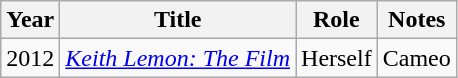<table class="wikitable">
<tr>
<th>Year</th>
<th>Title</th>
<th>Role</th>
<th>Notes</th>
</tr>
<tr>
<td>2012</td>
<td><em><a href='#'>Keith Lemon: The Film</a></em></td>
<td>Herself</td>
<td>Cameo</td>
</tr>
</table>
